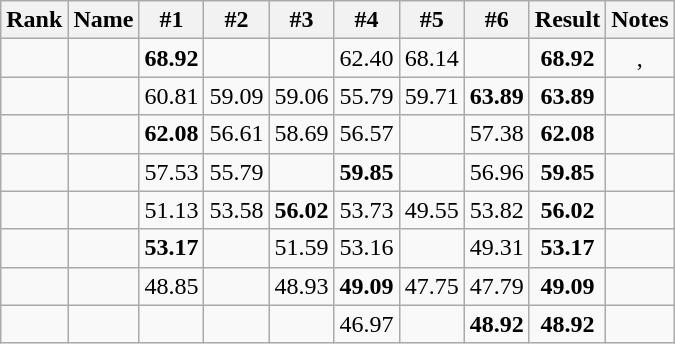<table class="wikitable sortable" style="text-align:center">
<tr>
<th>Rank</th>
<th>Name</th>
<th>#1</th>
<th>#2</th>
<th>#3</th>
<th>#4</th>
<th>#5</th>
<th>#6</th>
<th>Result</th>
<th>Notes</th>
</tr>
<tr>
<td></td>
<td align="left"></td>
<td><strong>68.92</strong></td>
<td></td>
<td></td>
<td>62.40</td>
<td>68.14</td>
<td></td>
<td><strong>68.92</strong></td>
<td><strong></strong>, </td>
</tr>
<tr>
<td></td>
<td align="left"></td>
<td>60.81</td>
<td>59.09</td>
<td>59.06</td>
<td>55.79</td>
<td>59.71</td>
<td><strong>63.89</strong></td>
<td><strong>63.89</strong></td>
<td></td>
</tr>
<tr>
<td></td>
<td align="left"></td>
<td><strong>62.08</strong></td>
<td>56.61</td>
<td>58.69</td>
<td>56.57</td>
<td></td>
<td>57.38</td>
<td><strong>62.08</strong></td>
<td></td>
</tr>
<tr>
<td></td>
<td align="left"></td>
<td>57.53</td>
<td>55.79</td>
<td></td>
<td><strong>59.85</strong></td>
<td></td>
<td>56.96</td>
<td><strong>59.85</strong></td>
<td></td>
</tr>
<tr>
<td></td>
<td align="left"></td>
<td>51.13</td>
<td>53.58</td>
<td><strong>56.02</strong></td>
<td>53.73</td>
<td>49.55</td>
<td>53.82</td>
<td><strong>56.02</strong></td>
<td></td>
</tr>
<tr>
<td></td>
<td align="left"></td>
<td><strong>53.17</strong></td>
<td></td>
<td>51.59</td>
<td>53.16</td>
<td></td>
<td>49.31</td>
<td><strong>53.17</strong></td>
<td></td>
</tr>
<tr>
<td></td>
<td align="left"></td>
<td>48.85</td>
<td></td>
<td>48.93</td>
<td><strong>49.09</strong></td>
<td>47.75</td>
<td>47.79</td>
<td><strong>49.09</strong></td>
<td></td>
</tr>
<tr>
<td></td>
<td align="left"></td>
<td></td>
<td></td>
<td></td>
<td>46.97</td>
<td></td>
<td><strong>48.92</strong></td>
<td><strong>48.92</strong></td>
<td></td>
</tr>
</table>
